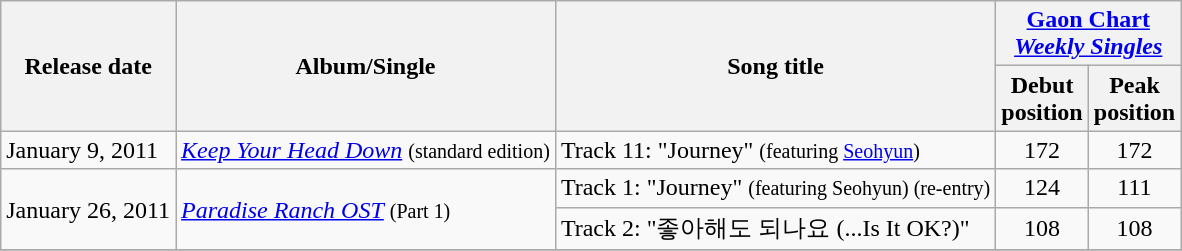<table class="wikitable">
<tr>
<th rowspan="2">Release date</th>
<th rowspan="2">Album/Single</th>
<th rowspan="2">Song title</th>
<th colspan="2"><a href='#'>Gaon Chart</a><br><em><a href='#'>Weekly Singles</a></em></th>
</tr>
<tr>
<th>Debut<br>position</th>
<th>Peak<br>position</th>
</tr>
<tr>
<td>January 9, 2011</td>
<td><em><a href='#'>Keep Your Head Down</a></em> <small>(standard edition)</small></td>
<td>Track 11: "Journey" <small>(featuring <a href='#'>Seohyun</a>)</small></td>
<td align="center">172</td>
<td align="center">172</td>
</tr>
<tr>
<td rowspan="2">January 26, 2011</td>
<td rowspan="2"><em><a href='#'>Paradise Ranch OST</a></em> <small>(Part 1)</small></td>
<td>Track 1: "Journey" <small>(featuring Seohyun) (re-entry)</small></td>
<td align="center">124</td>
<td align="center">111</td>
</tr>
<tr>
<td>Track 2: "좋아해도 되나요 (...Is It OK?)"</td>
<td align="center">108</td>
<td align="center">108</td>
</tr>
<tr>
</tr>
</table>
